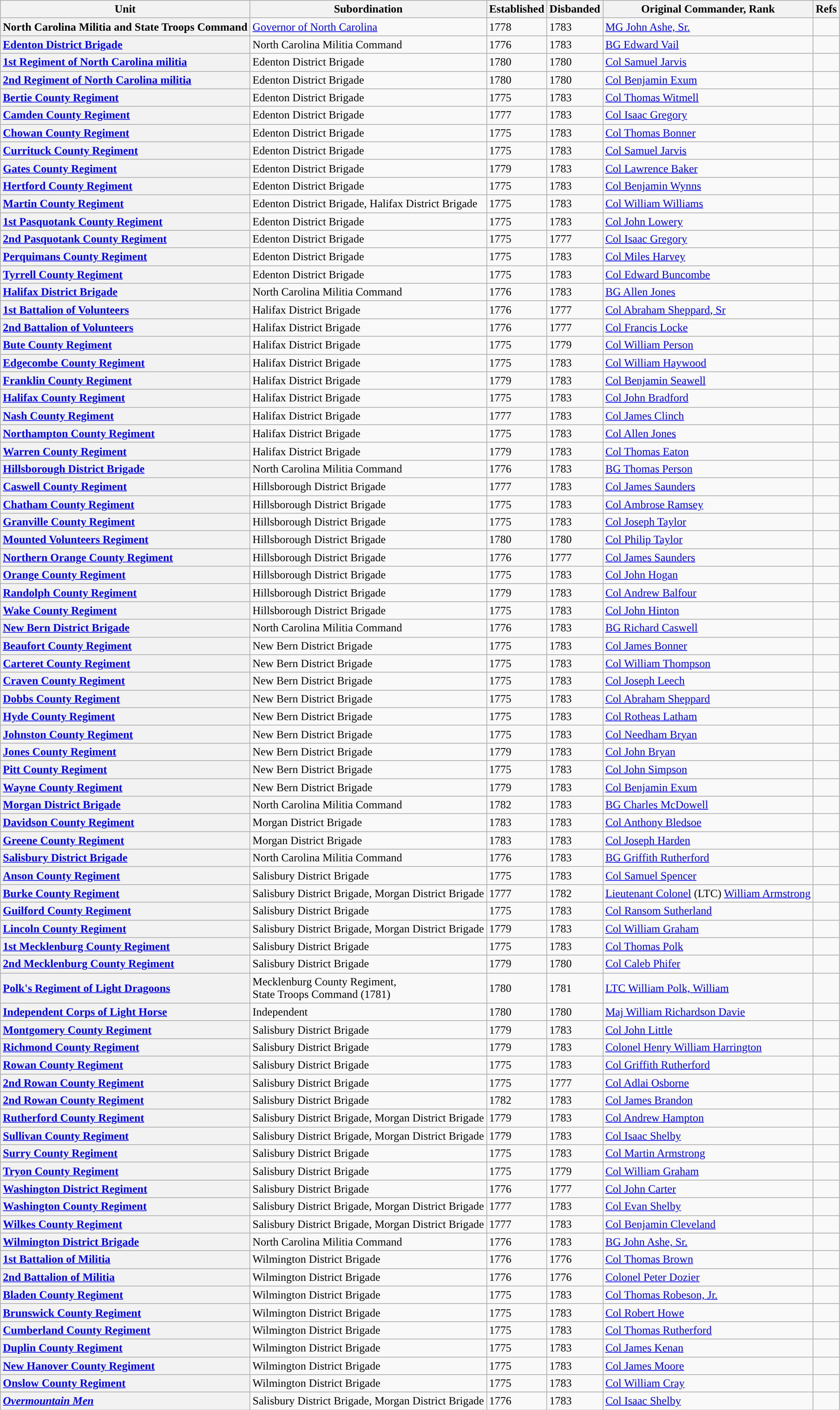<table class="wikitable sortable plainrowheaders" summary="Militia units, showing unit, subordination, established, disbanded, original commander, and references">
<tr>
<th scope="col">Unit</th>
<th scope="col">Subordination</th>
<th scope="col">Established</th>
<th scope="col">Disbanded</th>
<th scope="col">Original Commander, Rank</th>
<th scope="col" class="unsortable">Refs</th>
</tr>
<tr>
<th scope="row" style="text-align: left;">North Carolina Militia and State Troops Command</th>
<td><a href='#'>Governor of North Carolina</a></td>
<td>1778</td>
<td>1783</td>
<td data-sort-value="Ashe, John"><a href='#'>MG John Ashe, Sr.</a></td>
<td align=center></td>
</tr>
<tr>
<th scope="row" style="text-align: left;"><a href='#'>Edenton District Brigade</a></th>
<td>North Carolina Militia Command</td>
<td>1776</td>
<td>1783</td>
<td data-sort-value="Vail, Edward"><a href='#'>BG Edward Vail</a></td>
<td align=center></td>
</tr>
<tr>
<th scope="row" style="text-align: left;"><a href='#'>1st Regiment of North Carolina militia</a></th>
<td>Edenton District Brigade</td>
<td>1780</td>
<td>1780</td>
<td data-sort-value="Jarvis, Samuel"><a href='#'>Col Samuel Jarvis</a></td>
<td align=center></td>
</tr>
<tr>
<th scope="row" style="text-align: left;"><a href='#'>2nd Regiment of North Carolina militia</a></th>
<td>Edenton District Brigade</td>
<td>1780</td>
<td>1780</td>
<td data-sort-value="Exum, Benjamin"><a href='#'>Col Benjamin Exum</a></td>
<td align=center></td>
</tr>
<tr>
<th scope="row" style="text-align: left;"><a href='#'>Bertie County Regiment</a></th>
<td>Edenton District Brigade</td>
<td>1775</td>
<td>1783</td>
<td data-sort-value="Whitmell, Thomas"><a href='#'>Col Thomas Witmell</a></td>
<td align=center></td>
</tr>
<tr>
<th scope="row" style="text-align: left;"><a href='#'>Camden County Regiment</a></th>
<td>Edenton District Brigade</td>
<td>1777</td>
<td>1783</td>
<td data-sort-value="Gregory, Isaac"><a href='#'>Col Isaac Gregory</a></td>
<td align=center></td>
</tr>
<tr>
<th scope="row" style="text-align: left;"><a href='#'>Chowan County Regiment</a></th>
<td>Edenton District Brigade</td>
<td>1775</td>
<td>1783</td>
<td data-sort-value="Bonner, Thomas"><a href='#'>Col Thomas Bonner</a></td>
<td align=center></td>
</tr>
<tr>
<th scope="row" style="text-align: left;"><a href='#'>Currituck County Regiment</a></th>
<td>Edenton District Brigade</td>
<td>1775</td>
<td>1783</td>
<td data-sort-value="Jarvis, Samuel"><a href='#'>Col Samuel Jarvis</a></td>
<td align=center></td>
</tr>
<tr>
<th scope="row" style="text-align: left;"><a href='#'>Gates County Regiment</a></th>
<td>Edenton District Brigade</td>
<td>1779</td>
<td>1783</td>
<td data-sort-value="Baker, Lawrence"><a href='#'>Col Lawrence Baker</a></td>
<td align=center></td>
</tr>
<tr>
<th scope="row" style="text-align: left;"><a href='#'>Hertford County Regiment</a></th>
<td>Edenton District Brigade</td>
<td>1775</td>
<td>1783</td>
<td data-sort-value="Wynns, Benjamin"><a href='#'>Col Benjamin Wynns</a></td>
<td align=center></td>
</tr>
<tr>
<th scope="row" style="text-align: left;"><a href='#'>Martin County Regiment</a></th>
<td>Edenton District Brigade, Halifax District Brigade</td>
<td>1775</td>
<td>1783</td>
<td data-sort-value="Williams, William"><a href='#'>Col William Williams</a></td>
<td align=center></td>
</tr>
<tr>
<th scope="row" style="text-align: left;"><a href='#'>1st Pasquotank County Regiment</a></th>
<td>Edenton District Brigade</td>
<td>1775</td>
<td>1783</td>
<td data-sort-value="Lowery, John"><a href='#'>Col John Lowery</a></td>
<td align=center></td>
</tr>
<tr>
<th scope="row" style="text-align: left;"><a href='#'>2nd Pasquotank County Regiment</a></th>
<td>Edenton District Brigade</td>
<td>1775</td>
<td>1777</td>
<td data-sort-value="Gregory, Isaac"><a href='#'>Col Isaac Gregory</a></td>
<td align=center></td>
</tr>
<tr>
<th scope="row" style="text-align: left;"><a href='#'>Perquimans County Regiment</a></th>
<td>Edenton District Brigade</td>
<td>1775</td>
<td>1783</td>
<td data-sort-value="Harvey, Miles"><a href='#'>Col Miles Harvey</a></td>
<td align=center></td>
</tr>
<tr>
<th scope="row" style="text-align: left;"><a href='#'>Tyrrell County Regiment</a></th>
<td>Edenton District Brigade</td>
<td>1775</td>
<td>1783</td>
<td data-sort-value="Buncombe, Edward"><a href='#'>Col Edward Buncombe</a></td>
<td align=center></td>
</tr>
<tr>
<th scope="row" style="text-align: left;"><a href='#'>Halifax District Brigade</a></th>
<td>North Carolina Militia Command</td>
<td>1776</td>
<td>1783</td>
<td data-sort-value="Jones, Allen"><a href='#'>BG Allen Jones</a></td>
<td align=center></td>
</tr>
<tr>
<th scope="row" style="text-align: left;"><a href='#'>1st Battalion of Volunteers</a></th>
<td>Halifax District Brigade</td>
<td>1776</td>
<td>1777</td>
<td data-sort-value="Sheppard, Abraham"><a href='#'>Col Abraham Sheppard, Sr</a></td>
<td align=center></td>
</tr>
<tr>
<th scope="row" style="text-align: left;"><a href='#'>2nd Battalion of Volunteers</a></th>
<td>Halifax District Brigade</td>
<td>1776</td>
<td>1777</td>
<td data-sort-value="Locke, Francis"><a href='#'>Col Francis Locke</a></td>
<td align=center></td>
</tr>
<tr>
<th scope="row" style="text-align: left;"><a href='#'>Bute County Regiment</a></th>
<td>Halifax District Brigade</td>
<td>1775</td>
<td>1779</td>
<td data-sort-value="Person, William"><a href='#'>Col William Person</a></td>
<td align=center></td>
</tr>
<tr>
<th scope="row" style="text-align: left;"><a href='#'>Edgecombe County Regiment</a></th>
<td>Halifax District Brigade</td>
<td>1775</td>
<td>1783</td>
<td data-sort-value="Haywood, William"><a href='#'>Col William Haywood</a></td>
<td align=center></td>
</tr>
<tr>
<th scope="row" style="text-align: left;"><a href='#'>Franklin County Regiment</a></th>
<td>Halifax District Brigade</td>
<td>1779</td>
<td>1783</td>
<td data-sort-value="Seawell, Benjamin"><a href='#'>Col Benjamin Seawell</a></td>
<td align=center></td>
</tr>
<tr>
<th scope="row" style="text-align: left;"><a href='#'>Halifax County Regiment</a></th>
<td>Halifax District Brigade</td>
<td>1775</td>
<td>1783</td>
<td data-sort-value="Bradford, John"><a href='#'>Col John Bradford</a></td>
<td align=center></td>
</tr>
<tr>
<th scope="row" style="text-align: left;"><a href='#'>Nash County Regiment</a></th>
<td>Halifax District Brigade</td>
<td>1777</td>
<td>1783</td>
<td data-sort-value="Clinch, James"><a href='#'>Col James Clinch</a></td>
<td align=center></td>
</tr>
<tr>
<th scope="row" style="text-align: left;"><a href='#'>Northampton County Regiment</a></th>
<td>Halifax District Brigade</td>
<td>1775</td>
<td>1783</td>
<td data-sort-value="Jones, Allen"><a href='#'>Col Allen Jones</a></td>
<td align=center></td>
</tr>
<tr>
<th scope="row" style="text-align: left;"><a href='#'>Warren County Regiment</a></th>
<td>Halifax District Brigade</td>
<td>1779</td>
<td>1783</td>
<td data-sort-value="Eaton, Thomas"><a href='#'>Col Thomas Eaton</a></td>
<td align=center></td>
</tr>
<tr>
<th scope="row" style="text-align: left;"><a href='#'>Hillsborough District Brigade</a></th>
<td>North Carolina Militia Command</td>
<td>1776</td>
<td>1783</td>
<td data-sort-value="Person, Thomas"><a href='#'>BG Thomas Person</a></td>
<td align=center></td>
</tr>
<tr>
<th scope="row" style="text-align: left;"><a href='#'>Caswell County Regiment</a></th>
<td>Hillsborough District Brigade</td>
<td>1777</td>
<td>1783</td>
<td data-sort-value="Saunders, James"><a href='#'>Col James Saunders</a></td>
<td align=center></td>
</tr>
<tr>
<th scope="row" style="text-align: left;"><a href='#'>Chatham County Regiment</a></th>
<td>Hillsborough District Brigade</td>
<td>1775</td>
<td>1783</td>
<td data-sort-value="Ramsey, Ambrose"><a href='#'>Col Ambrose Ramsey</a></td>
<td align=center></td>
</tr>
<tr>
<th scope="row" style="text-align: left;"><a href='#'>Granville County Regiment</a></th>
<td>Hillsborough District Brigade</td>
<td>1775</td>
<td>1783</td>
<td data-sort-value="Taylor, Joseph"><a href='#'>Col Joseph Taylor</a></td>
<td align=center></td>
</tr>
<tr>
<th scope="row" style="text-align: left;"><a href='#'>Mounted Volunteers Regiment</a></th>
<td>Hillsborough District Brigade</td>
<td>1780</td>
<td>1780</td>
<td data-sort-value="Taylor, Philip"><a href='#'>Col Philip Taylor</a></td>
<td align=center></td>
</tr>
<tr>
<th scope="row" style="text-align: left;"><a href='#'>Northern Orange County Regiment</a></th>
<td>Hillsborough District Brigade</td>
<td>1776</td>
<td>1777</td>
<td data-sort-value="Saunders, James"><a href='#'>Col James Saunders</a></td>
<td align=center></td>
</tr>
<tr>
<th scope="row" style="text-align: left;"><a href='#'>Orange County Regiment</a></th>
<td>Hillsborough District Brigade</td>
<td>1775</td>
<td>1783</td>
<td data-sort-value="Hogan, John"><a href='#'>Col John Hogan</a></td>
<td align=center></td>
</tr>
<tr>
<th scope="row" style="text-align: left;"><a href='#'>Randolph County Regiment</a></th>
<td>Hillsborough District Brigade</td>
<td>1779</td>
<td>1783</td>
<td data-sort-value="Balfour, Andrew"><a href='#'>Col Andrew Balfour</a></td>
<td align=center></td>
</tr>
<tr>
<th scope="row" style="text-align: left;"><a href='#'>Wake County Regiment</a></th>
<td>Hillsborough District Brigade</td>
<td>1775</td>
<td>1783</td>
<td data-sort-value="Hinton, John"><a href='#'>Col John Hinton</a></td>
<td align=center></td>
</tr>
<tr>
<th scope="row" style="text-align: left;"><a href='#'>New Bern District Brigade</a></th>
<td>North Carolina Militia Command</td>
<td>1776</td>
<td>1783</td>
<td data-sort-value="Caswell, Richard"><a href='#'>BG Richard Caswell</a></td>
<td align=center></td>
</tr>
<tr>
<th scope="row" style="text-align: left;"><a href='#'>Beaufort County Regiment</a></th>
<td>New Bern District Brigade</td>
<td>1775</td>
<td>1783</td>
<td data-sort-value="Bonner, James"><a href='#'>Col James Bonner</a></td>
<td align=center></td>
</tr>
<tr>
<th scope="row" style="text-align: left;"><a href='#'>Carteret County Regiment</a></th>
<td>New Bern District Brigade</td>
<td>1775</td>
<td>1783</td>
<td data-sort-value="Thompson, William"><a href='#'>Col William Thompson</a></td>
<td align=center></td>
</tr>
<tr>
<th scope="row" style="text-align: left;"><a href='#'>Craven County Regiment</a></th>
<td>New Bern District Brigade</td>
<td>1775</td>
<td>1783</td>
<td data-sort-value="Leech, Joseph"><a href='#'>Col Joseph Leech</a></td>
<td align=center></td>
</tr>
<tr>
<th scope="row" style="text-align: left;"><a href='#'>Dobbs County Regiment</a></th>
<td>New Bern District Brigade</td>
<td>1775</td>
<td>1783</td>
<td data-sort-value="Sheppard, Abraham"><a href='#'>Col Abraham Sheppard</a></td>
<td align=center></td>
</tr>
<tr>
<th scope="row" style="text-align: left;"><a href='#'>Hyde County Regiment</a></th>
<td>New Bern District Brigade</td>
<td>1775</td>
<td>1783</td>
<td data-sort-value="Latham, Rotheas"><a href='#'>Col Rotheas Latham</a></td>
<td align=center></td>
</tr>
<tr>
<th scope="row" style="text-align: left;"><a href='#'>Johnston County Regiment</a></th>
<td>New Bern District Brigade</td>
<td>1775</td>
<td>1783</td>
<td data-sort-value="Bryan, Needham"><a href='#'>Col Needham Bryan</a></td>
<td align=center></td>
</tr>
<tr>
<th scope="row" style="text-align: left;"><a href='#'>Jones County Regiment</a></th>
<td>New Bern District Brigade</td>
<td>1779</td>
<td>1783</td>
<td data-sort-value="Bryan, john"><a href='#'>Col John Bryan</a></td>
<td align=center></td>
</tr>
<tr>
<th scope="row" style="text-align: left;"><a href='#'>Pitt County Regiment</a></th>
<td>New Bern District Brigade</td>
<td>1775</td>
<td>1783</td>
<td data-sort-value="Simpson, John"><a href='#'>Col John Simpson</a></td>
<td align=center></td>
</tr>
<tr>
<th scope="row" style="text-align: left;"><a href='#'>Wayne County Regiment</a></th>
<td>New Bern District Brigade</td>
<td>1779</td>
<td>1783</td>
<td data-sort-value="Exum, Benjamin"><a href='#'>Col Benjamin Exum</a></td>
<td align=center></td>
</tr>
<tr>
<th scope="row" style="text-align: left;"><a href='#'>Morgan District Brigade</a></th>
<td>North Carolina Militia Command</td>
<td>1782</td>
<td>1783</td>
<td data-sort-value="McDowell, Charles"><a href='#'>BG Charles McDowell</a></td>
<td align=center></td>
</tr>
<tr>
<th scope="row" style="text-align: left;"><a href='#'>Davidson County Regiment</a></th>
<td>Morgan District Brigade</td>
<td>1783</td>
<td>1783</td>
<td data-sort-value="Bledsoe, Anthony"><a href='#'>Col Anthony Bledsoe</a></td>
<td align=center></td>
</tr>
<tr>
<th scope="row" style="text-align: left;"><a href='#'>Greene County Regiment</a></th>
<td>Morgan District Brigade</td>
<td>1783</td>
<td>1783</td>
<td data-sort-value="Hardin, Joseph"><a href='#'>Col Joseph Harden</a></td>
<td align=center></td>
</tr>
<tr>
<th scope="row" style="text-align: left;"><a href='#'>Salisbury District Brigade</a></th>
<td>North Carolina Militia Command</td>
<td>1776</td>
<td>1783</td>
<td data-sort-value="Rutherford, Griffith"><a href='#'>BG Griffith Rutherford</a></td>
<td align=center></td>
</tr>
<tr>
<th scope="row" style="text-align: left;"><a href='#'>Anson County Regiment</a></th>
<td>Salisbury District Brigade</td>
<td>1775</td>
<td>1783</td>
<td data-sort-value="Spencer, Samuel"><a href='#'>Col Samuel Spencer</a></td>
<td align=center></td>
</tr>
<tr>
<th scope="row" style="text-align: left;"><a href='#'>Burke County Regiment</a></th>
<td>Salisbury District Brigade, Morgan District Brigade</td>
<td>1777</td>
<td>1782</td>
<td data-sort-value="Armstrong, William"><a href='#'>Lieutenant Colonel</a> (LTC) <a href='#'>William Armstrong</a></td>
<td align=center></td>
</tr>
<tr>
<th scope="row" style="text-align: left;"><a href='#'>Guilford County Regiment</a></th>
<td>Salisbury District Brigade</td>
<td>1775</td>
<td>1783</td>
<td data-sort-value="Sutherland, Ransom"><a href='#'>Col Ransom Sutherland</a></td>
<td align=center></td>
</tr>
<tr>
<th scope="row" style="text-align: left;"><a href='#'>Lincoln County Regiment</a></th>
<td>Salisbury District Brigade, Morgan District Brigade</td>
<td>1779</td>
<td>1783</td>
<td data-sort-value="Graham, William"><a href='#'>Col William Graham</a></td>
<td align=center></td>
</tr>
<tr>
<th scope="row" style="text-align: left;"><a href='#'>1st Mecklenburg County Regiment</a></th>
<td>Salisbury District Brigade</td>
<td>1775</td>
<td>1783</td>
<td data-sort-value="Polk, Thomas"><a href='#'>Col Thomas Polk</a></td>
<td align=center></td>
</tr>
<tr>
<th scope="row" style="text-align: left;"><a href='#'>2nd Mecklenburg County Regiment</a></th>
<td>Salisbury District Brigade</td>
<td>1779</td>
<td>1780</td>
<td data-sort-value="Phifer, Caleb"><a href='#'>Col Caleb Phifer</a></td>
<td align=center></td>
</tr>
<tr>
<th scope="row" style="text-align: left;"><a href='#'>Polk's Regiment of Light Dragoons</a></th>
<td>Mecklenburg County Regiment,<br>State Troops Command (1781)</td>
<td>1780</td>
<td>1781</td>
<td data-sort-value="Polk, William"><a href='#'>LTC William Polk, William</a></td>
<td align=center></td>
</tr>
<tr>
<th scope="row" style="text-align: left;"><a href='#'>Independent Corps of Light Horse</a></th>
<td>Independent</td>
<td>1780</td>
<td>1780</td>
<td data-sort-value="Davie, William Richardson"><a href='#'>Maj William Richardson Davie</a></td>
<td align=center></td>
</tr>
<tr>
<th scope="row" style="text-align: left;"><a href='#'>Montgomery County Regiment</a></th>
<td>Salisbury District Brigade</td>
<td>1779</td>
<td>1783</td>
<td data-sort-value="Little, John"><a href='#'>Col John Little</a></td>
<td align=center></td>
</tr>
<tr>
<th scope="row" style="text-align: left;"><a href='#'>Richmond County Regiment</a></th>
<td>Salisbury District Brigade</td>
<td>1779</td>
<td>1783</td>
<td data-sort-value="Harrington, Henry William"><a href='#'>Colonel Henry William Harrington</a></td>
<td align=center></td>
</tr>
<tr>
<th scope="row" style="text-align: left;"><a href='#'>Rowan County Regiment</a></th>
<td>Salisbury District Brigade</td>
<td>1775</td>
<td>1783</td>
<td data-sort-value="Rutherford, Griffith"><a href='#'>Col Griffith Rutherford</a></td>
<td align=center></td>
</tr>
<tr>
<th scope="row" style="text-align: left;"><a href='#'>2nd Rowan County Regiment</a></th>
<td>Salisbury District Brigade</td>
<td>1775</td>
<td>1777</td>
<td data-sort-value="Osborne, Adlai"><a href='#'>Col Adlai Osborne</a></td>
<td align=center></td>
</tr>
<tr>
<th scope="row" style="text-align: left;"><a href='#'>2nd Rowan County Regiment</a></th>
<td>Salisbury District Brigade</td>
<td>1782</td>
<td>1783</td>
<td data-sort-value="Brandon, James"><a href='#'>Col James Brandon</a></td>
<td align=center></td>
</tr>
<tr>
<th scope="row" style="text-align: left;"><a href='#'>Rutherford County Regiment</a></th>
<td>Salisbury District Brigade, Morgan District Brigade</td>
<td>1779</td>
<td>1783</td>
<td data-sort-value="Hampton, Andrew"><a href='#'>Col Andrew Hampton</a></td>
<td align=center></td>
</tr>
<tr>
<th scope="row" style="text-align: left;"><a href='#'>Sullivan County Regiment</a></th>
<td>Salisbury District Brigade, Morgan District Brigade</td>
<td>1779</td>
<td>1783</td>
<td data-sort-value="Shelby, Isaac"><a href='#'>Col Isaac Shelby</a></td>
<td align=center></td>
</tr>
<tr>
<th scope="row" style="text-align: left;"><a href='#'>Surry County Regiment</a></th>
<td>Salisbury District Brigade</td>
<td>1775</td>
<td>1783</td>
<td data-sort-value="Armstrong, Martin"><a href='#'>Col Martin Armstrong</a></td>
<td align=center></td>
</tr>
<tr>
<th scope="row" style="text-align: left;"><a href='#'>Tryon County Regiment</a></th>
<td>Salisbury District Brigade</td>
<td>1775</td>
<td>1779</td>
<td data-sort-value="Graham, William"><a href='#'>Col William Graham</a></td>
<td align=center></td>
</tr>
<tr>
<th scope="row" style="text-align: left;"><a href='#'>Washington District Regiment</a></th>
<td>Salisbury District Brigade</td>
<td>1776</td>
<td>1777</td>
<td data-sort-value="Carter, John"><a href='#'>Col John Carter</a></td>
<td align=center></td>
</tr>
<tr>
<th scope="row" style="text-align: left;"><a href='#'>Washington County Regiment</a></th>
<td>Salisbury District Brigade, Morgan District Brigade</td>
<td>1777</td>
<td>1783</td>
<td data-sort-value="Shelby, Evan"><a href='#'>Col Evan Shelby</a></td>
<td align=center></td>
</tr>
<tr>
<th scope="row" style="text-align: left;"><a href='#'>Wilkes County Regiment</a></th>
<td>Salisbury District Brigade, Morgan District Brigade</td>
<td>1777</td>
<td>1783</td>
<td data-sort-value="Cleveland, Benjamin"><a href='#'>Col Benjamin Cleveland</a></td>
<td align=center></td>
</tr>
<tr>
<th scope="row" style="text-align: left;"><a href='#'>Wilmington District Brigade</a></th>
<td>North Carolina Militia Command</td>
<td>1776</td>
<td>1783</td>
<td data-sort-value="Ashe, John"><a href='#'>BG John Ashe, Sr.</a></td>
<td align=center></td>
</tr>
<tr>
<th scope="row" style="text-align: left;"><a href='#'>1st Battalion of Militia</a></th>
<td>Wilmington District Brigade</td>
<td>1776</td>
<td>1776</td>
<td data-sort-value="Brown, Thomas"><a href='#'>Col Thomas Brown</a></td>
<td align=center></td>
</tr>
<tr>
<th scope="row" style="text-align: left;"><a href='#'>2nd Battalion of Militia</a></th>
<td>Wilmington District Brigade</td>
<td>1776</td>
<td>1776</td>
<td data-sort-value="Dozier, Peter"><a href='#'>Colonel Peter Dozier</a></td>
<td align=center></td>
</tr>
<tr>
<th scope="row" style="text-align: left;"><a href='#'>Bladen County Regiment</a></th>
<td>Wilmington District Brigade</td>
<td>1775</td>
<td>1783</td>
<td data-sort-value="Robeson, Thomas"><a href='#'>Col Thomas Robeson, Jr.</a></td>
<td align=center></td>
</tr>
<tr>
<th scope="row" style="text-align: left;"><a href='#'>Brunswick County Regiment</a></th>
<td>Wilmington District Brigade</td>
<td>1775</td>
<td>1783</td>
<td data-sort-value="Howe, Robert"><a href='#'>Col Robert Howe</a></td>
<td align=center></td>
</tr>
<tr>
<th scope="row" style="text-align: left;"><a href='#'>Cumberland County Regiment</a></th>
<td>Wilmington District Brigade</td>
<td>1775</td>
<td>1783</td>
<td data-sort-value="Rutherford, Thomas"><a href='#'>Col Thomas Rutherford</a></td>
<td align=center></td>
</tr>
<tr>
<th scope="row" style="text-align: left;"><a href='#'>Duplin County Regiment</a></th>
<td>Wilmington District Brigade</td>
<td>1775</td>
<td>1783</td>
<td data-sort-value="Kenan, James"><a href='#'>Col James Kenan</a></td>
<td align=center></td>
</tr>
<tr>
<th scope="row" style="text-align: left;"><a href='#'>New Hanover County Regiment</a></th>
<td>Wilmington District Brigade</td>
<td>1775</td>
<td>1783</td>
<td data-sort-value="Moore, James"><a href='#'>Col James Moore</a></td>
<td align=center></td>
</tr>
<tr>
<th scope="row" style="text-align: left;"><a href='#'>Onslow County Regiment</a></th>
<td>Wilmington District Brigade</td>
<td>1775</td>
<td>1783</td>
<td data-sort-value="Cray, William"><a href='#'>Col William Cray</a></td>
<td align=center></td>
</tr>
<tr>
<th scope="row" style="text-align: left;"><em><a href='#'>Overmountain Men</a></em></th>
<td>Salisbury District Brigade, Morgan District Brigade</td>
<td>1776</td>
<td>1783</td>
<td data-sort-value="Shelby, Isaac"><a href='#'>Col Isaac Shelby</a></td>
<td align=center></td>
</tr>
</table>
